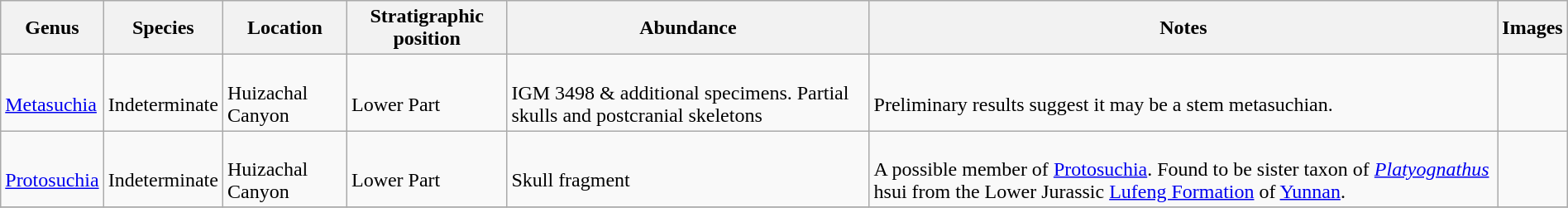<table class="wikitable" align="center" width="100%">
<tr>
<th>Genus</th>
<th>Species</th>
<th>Location</th>
<th>Stratigraphic position</th>
<th>Abundance</th>
<th>Notes</th>
<th>Images</th>
</tr>
<tr>
<td><br><a href='#'>Metasuchia</a></td>
<td><br>Indeterminate</td>
<td><br>Huizachal Canyon</td>
<td><br>Lower Part</td>
<td><br>IGM 3498 & additional specimens. Partial skulls and postcranial skeletons</td>
<td><br>Preliminary results suggest it may be a stem metasuchian.</td>
<td></td>
</tr>
<tr>
<td><br><a href='#'>Protosuchia</a>
</td>
<td><br>Indeterminate</td>
<td><br>Huizachal Canyon</td>
<td><br>Lower Part</td>
<td><br>Skull fragment</td>
<td><br>A possible member of <a href='#'>Protosuchia</a>. Found to be sister taxon of <em><a href='#'>Platyognathus</a></em> hsui from the Lower Jurassic <a href='#'>Lufeng Formation</a> of <a href='#'>Yunnan</a>.</td>
<td></td>
</tr>
<tr>
</tr>
</table>
